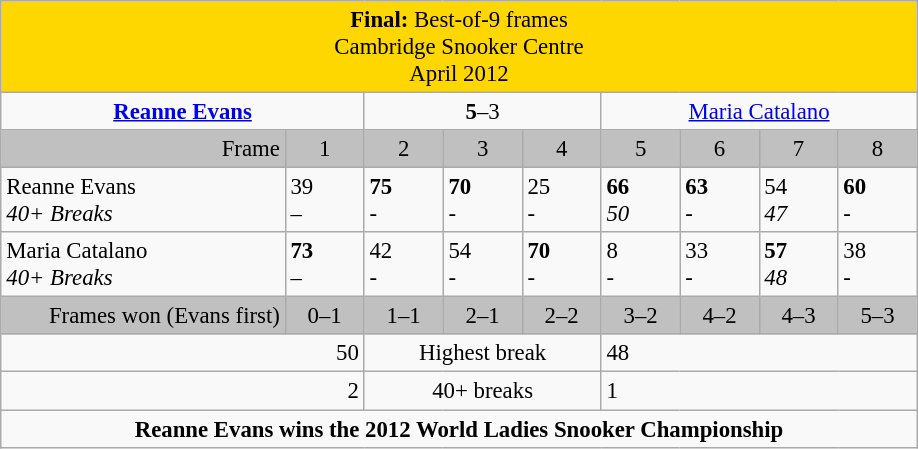<table class="wikitable"  style="font-size: 95%; margin: 1em auto 1em auto;">
<tr>
<td colspan=9 align="center" bgcolor="#ffd700"><strong>Final:</strong> Best-of-9 frames<br>Cambridge Snooker Centre<br>April 2012</td>
</tr>
<tr>
<td colspan=2 align="center"><strong><a href='#'>Reanne Evans</a></strong> <br> </td>
<td colspan=3 align="center"><strong>5</strong>–3</td>
<td colspan=4 align="center"><a href='#'>Maria Catalano</a> <br> </td>
</tr>
<tr>
<td style="width: 12em;; background: silver;" align="right">Frame</td>
<td style="width: 3em; background: silver;" align="center">1</td>
<td style="width: 3em; background: silver;" align="center">2</td>
<td style="width: 3em; background: silver;" align="center">3</td>
<td style="width: 3em; background: silver;" align="center">4</td>
<td style="width: 3em; background: silver;" align="center">5</td>
<td style="width: 3em; background: silver;" align="center">6</td>
<td style="width: 3em; background: silver;" align="center">7</td>
<td style="width: 3em; background: silver;" align="center">8</td>
</tr>
<tr>
<td>Reanne Evans<br> <em>40+ Breaks</em></td>
<td>39<br> –</td>
<td><strong>75</strong><br>-</td>
<td><strong>70</strong><br>-</td>
<td>25<br>-</td>
<td><strong>66</strong><br><em>50</em></td>
<td><strong>63</strong><br>-</td>
<td>54<br><em>47</em></td>
<td><strong>60</strong><br>-</td>
</tr>
<tr>
<td>Maria Catalano<br>  <em>40+ Breaks</em></td>
<td><strong>73</strong><br> –</td>
<td>42<br>-</td>
<td>54<br>-</td>
<td><strong>70</strong><br>-</td>
<td>8<br>-</td>
<td>33<br>-</td>
<td><strong>57</strong><br><em>48</em></td>
<td>38<br>-</td>
</tr>
<tr>
<td style="background: silver;" align="right">Frames won (Evans first)</td>
<td style="background: silver;" align="center">0–1</td>
<td style="background: silver;" align="center">1–1</td>
<td style="background: silver;" align="center">2–1</td>
<td style="background: silver;" align="center">2–2</td>
<td style="background: silver;" align="center">3–2</td>
<td style="background: silver;" align="center">4–2</td>
<td style="background: silver;" align="center">4–3</td>
<td style="background: silver;" align="center">5–3</td>
</tr>
<tr>
<td colspan=2 align="right">50</td>
<td colspan=3 align="center">Highest break</td>
<td colspan=4 align="left">48</td>
</tr>
<tr>
<td colspan=2 align="right">2</td>
<td colspan=3 align="center">40+ breaks</td>
<td colspan=4 align="left">1</td>
</tr>
<tr>
<td colspan=9 align="center"><strong>Reanne Evans wins the 2012 World Ladies Snooker Championship</strong></td>
</tr>
</table>
